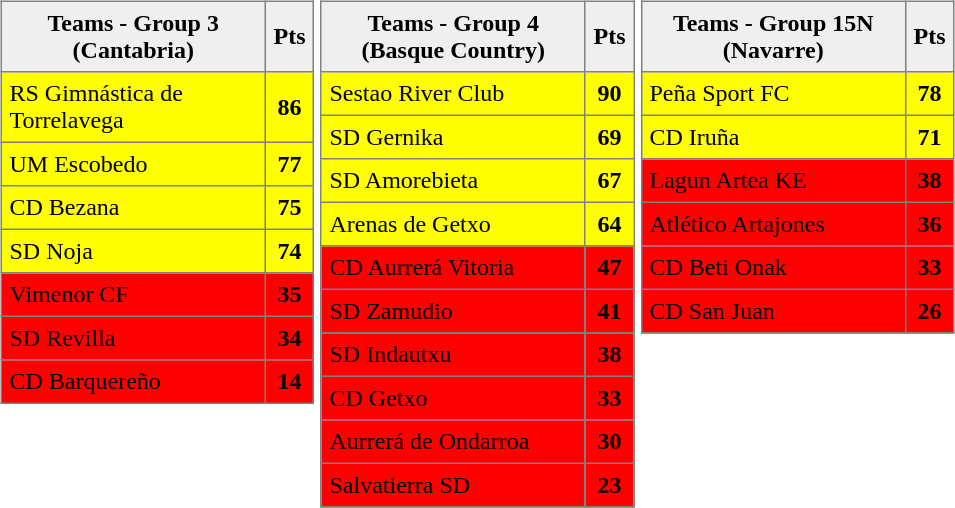<table>
<tr style="vertical-align: top;">
<td><br><table style=border-collapse:collapse border=1 cellspacing=0 cellpadding=5>
<tr align=center bgcolor=#efefef>
<th width=165>Teams - Group 3<br>(Cantabria)</th>
<th width=20>Pts</th>
</tr>
<tr align=center style="background:#FFFF00;">
<td style="text-align:left;">RS Gimnástica de Torrelavega</td>
<td><strong>86</strong></td>
</tr>
<tr align=center style="background:#FFFF00;">
<td style="text-align:left;">UM Escobedo</td>
<td><strong>77</strong></td>
</tr>
<tr align=center style="background:#FFFF00;">
<td style="text-align:left;">CD Bezana</td>
<td><strong>75</strong></td>
</tr>
<tr align=center style="background:#FFFF00;">
<td style="text-align:left;">SD Noja</td>
<td><strong>74</strong></td>
</tr>
<tr align=center style="background:#FF0000;">
<td style="text-align:left;">Vimenor CF</td>
<td><strong>35</strong></td>
</tr>
<tr align=center style="background:#FF0000;">
<td style="text-align:left;">SD Revilla</td>
<td><strong>34</strong></td>
</tr>
<tr align=center style="background:#FF0000;">
<td style="text-align:left;">CD Barquereño</td>
<td><strong>14</strong></td>
</tr>
</table>
</td>
<td><br><table style=border-collapse:collapse border=1 cellspacing=0 cellpadding=5>
<tr align=center bgcolor=#efefef>
<th width=165>Teams - Group 4<br>(Basque Country)</th>
<th width=20>Pts</th>
</tr>
<tr align=center style="background:#FFFF00;">
<td style="text-align:left;">Sestao River Club</td>
<td><strong>90</strong></td>
</tr>
<tr align=center style="background:#FFFF00;">
<td style="text-align:left;">SD Gernika</td>
<td><strong>69</strong></td>
</tr>
<tr align=center style="background:#FFFF00;">
<td style="text-align:left;">SD Amorebieta</td>
<td><strong>67</strong></td>
</tr>
<tr align=center style="background:#FFFF00;">
<td style="text-align:left;">Arenas de Getxo</td>
<td><strong>64</strong></td>
</tr>
<tr align=center style="background:#FF0000;">
<td style="text-align:left;">CD Aurrerá Vitoria</td>
<td><strong>47</strong></td>
</tr>
<tr align=center style="background:#FF0000;">
<td style="text-align:left;">SD Zamudio</td>
<td><strong>41</strong></td>
</tr>
<tr align=center style="background:#FF0000;">
<td style="text-align:left;">SD Indautxu</td>
<td><strong>38</strong></td>
</tr>
<tr align=center style="background:#FF0000;">
<td style="text-align:left;">CD Getxo</td>
<td><strong>33</strong></td>
</tr>
<tr align=center style="background:#FF0000;">
<td style="text-align:left;">Aurrerá de Ondarroa</td>
<td><strong>30</strong></td>
</tr>
<tr align=center style="background:#FF0000;">
<td style="text-align:left;">Salvatierra SD</td>
<td><strong>23</strong></td>
</tr>
</table>
</td>
<td><br><table style=border-collapse:collapse border=1 cellspacing=0 cellpadding=5>
<tr align=center bgcolor=#efefef>
<th width=165>Teams - Group 15N<br>(Navarre)</th>
<th width=20>Pts</th>
</tr>
<tr align=center style="background:#FFFF00;">
<td style="text-align:left;">Peña Sport FC</td>
<td><strong>78</strong></td>
</tr>
<tr align=center style="background:#FFFF00;">
<td style="text-align:left;">CD Iruña</td>
<td><strong>71</strong></td>
</tr>
<tr align=center style="background:#FF0000;">
<td style="text-align:left;">Lagun Artea KE</td>
<td><strong>38</strong></td>
</tr>
<tr align=center style="background:#FF0000;">
<td style="text-align:left;">Atlético Artajones</td>
<td><strong>36</strong></td>
</tr>
<tr align=center style="background:#FF0000;">
<td style="text-align:left;">CD Beti Onak</td>
<td><strong>33</strong></td>
</tr>
<tr align=center style="background:#FF0000;">
<td style="text-align:left;">CD San Juan</td>
<td><strong>26</strong></td>
</tr>
</table>
</td>
</tr>
</table>
